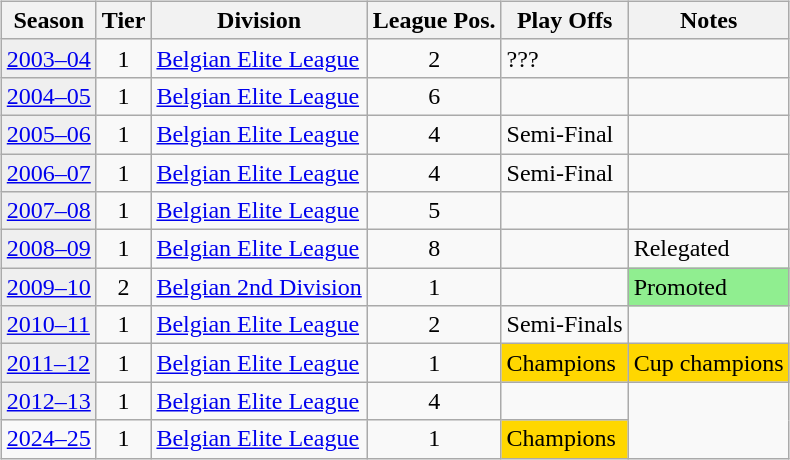<table>
<tr>
<td valign="top" width=0%><br><table class="wikitable">
<tr>
<th>Season</th>
<th>Tier</th>
<th>Division</th>
<th>League Pos.</th>
<th>Play Offs</th>
<th>Notes</th>
</tr>
<tr>
<td style="background:#efefef;"><a href='#'>2003–04</a></td>
<td align="center">1</td>
<td><a href='#'>Belgian Elite League</a></td>
<td align="center">2</td>
<td>???</td>
<td></td>
</tr>
<tr>
<td style="background:#efefef;"><a href='#'>2004–05</a></td>
<td align="center">1</td>
<td><a href='#'>Belgian Elite League</a></td>
<td align="center">6</td>
<td></td>
<td></td>
</tr>
<tr>
<td style="background:#efefef;"><a href='#'>2005–06</a></td>
<td align="center">1</td>
<td><a href='#'>Belgian Elite League</a></td>
<td align="center">4</td>
<td>Semi-Final</td>
<td></td>
</tr>
<tr>
<td style="background:#efefef;"><a href='#'>2006–07</a></td>
<td align="center">1</td>
<td><a href='#'>Belgian Elite League</a></td>
<td align="center">4</td>
<td>Semi-Final</td>
<td></td>
</tr>
<tr>
<td style="background:#efefef;"><a href='#'>2007–08</a></td>
<td align="center">1</td>
<td><a href='#'>Belgian Elite League</a></td>
<td align="center">5</td>
<td></td>
<td></td>
</tr>
<tr>
<td style="background:#efefef;"><a href='#'>2008–09</a></td>
<td align="center">1</td>
<td><a href='#'>Belgian Elite League</a></td>
<td align="center">8</td>
<td></td>
<td>Relegated</td>
</tr>
<tr>
<td style="background:#efefef;"><a href='#'>2009–10</a></td>
<td align="center">2</td>
<td><a href='#'>Belgian 2nd Division</a></td>
<td align="center">1</td>
<td></td>
<td style="background:#90EE90">Promoted</td>
</tr>
<tr>
<td style="background:#efefef;"><a href='#'>2010–11</a></td>
<td align="center">1</td>
<td><a href='#'>Belgian Elite League</a></td>
<td align="center">2</td>
<td>Semi-Finals</td>
<td></td>
</tr>
<tr>
<td style="background:#efefef;"><a href='#'>2011–12</a></td>
<td align="center">1</td>
<td><a href='#'>Belgian Elite League</a></td>
<td align="center">1</td>
<td style="background:gold">Champions</td>
<td style="background:gold">Cup champions</td>
</tr>
<tr>
<td style="background:#efefef;"><a href='#'>2012–13</a></td>
<td align="center">1</td>
<td><a href='#'>Belgian Elite League</a></td>
<td align="center">4</td>
<td></td>
</tr>
<tr>
<td><a href='#'>2024–25</a></td>
<td align="center">1</td>
<td><a href='#'>Belgian Elite League</a></td>
<td align="center">1</td>
<td style="background:gold">Champions</td>
</tr>
</table>
</td>
</tr>
</table>
